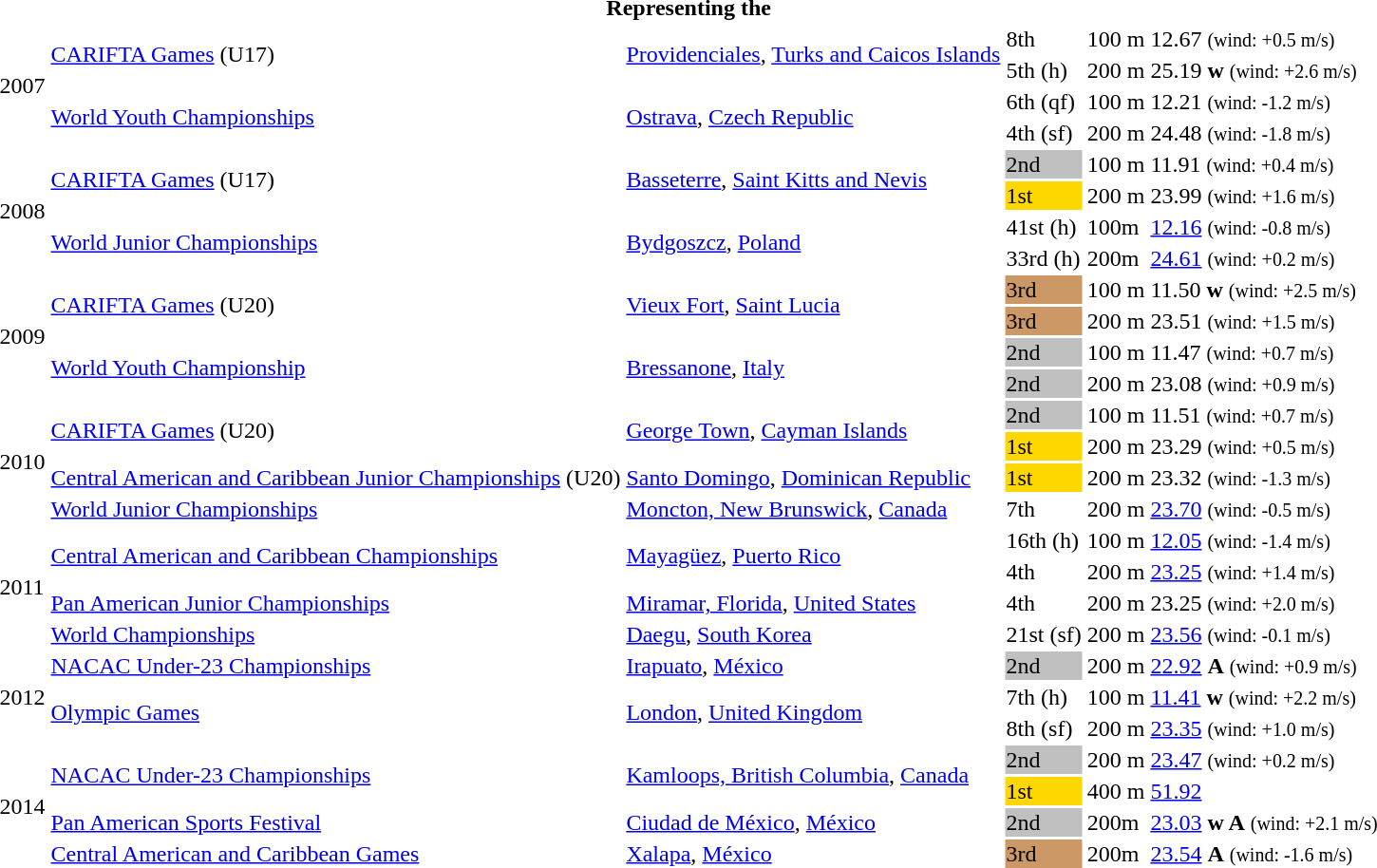<table>
<tr>
<th colspan="6">Representing the </th>
</tr>
<tr>
<td rowspan=4>2007</td>
<td rowspan=2><a href='#'>CARIFTA Games</a> (U17)</td>
<td rowspan=2><a href='#'>Providenciales</a>, <a href='#'>Turks and Caicos Islands</a></td>
<td>8th</td>
<td>100 m</td>
<td>12.67 <small>(wind: +0.5 m/s)</small></td>
</tr>
<tr>
<td>5th (h)</td>
<td>200 m</td>
<td>25.19 <strong>w</strong> <small>(wind: +2.6 m/s)</small></td>
</tr>
<tr>
<td rowspan=2><a href='#'>World Youth Championships</a></td>
<td rowspan=2><a href='#'>Ostrava</a>, <a href='#'>Czech Republic</a></td>
<td>6th (qf)</td>
<td>100 m</td>
<td>12.21 <small>(wind: -1.2 m/s)</small></td>
</tr>
<tr>
<td>4th (sf)</td>
<td>200 m</td>
<td>24.48 <small>(wind: -1.8 m/s)</small></td>
</tr>
<tr>
<td rowspan=4>2008</td>
<td rowspan=2><a href='#'>CARIFTA Games</a> (U17)</td>
<td rowspan=2><a href='#'>Basseterre</a>, <a href='#'>Saint Kitts and Nevis</a></td>
<td bgcolor=silver>2nd</td>
<td>100 m</td>
<td>11.91 <small>(wind: +0.4 m/s)</small></td>
</tr>
<tr>
<td bgcolor=gold>1st</td>
<td>200 m</td>
<td>23.99 <small>(wind: +1.6 m/s)</small></td>
</tr>
<tr>
<td rowspan=2><a href='#'>World Junior Championships</a></td>
<td rowspan=2><a href='#'>Bydgoszcz</a>, <a href='#'>Poland</a></td>
<td>41st (h)</td>
<td>100m</td>
<td><a href='#'>12.16</a> <small>(wind: -0.8 m/s)</small></td>
</tr>
<tr>
<td>33rd (h)</td>
<td>200m</td>
<td><a href='#'>24.61</a> <small>(wind: +0.2 m/s)</small></td>
</tr>
<tr>
<td rowspan=4>2009</td>
<td rowspan=2><a href='#'>CARIFTA Games</a> (U20)</td>
<td rowspan=2><a href='#'>Vieux Fort</a>, <a href='#'>Saint Lucia</a></td>
<td bgcolor="cc9966">3rd</td>
<td>100 m</td>
<td>11.50 <strong>w</strong> <small>(wind: +2.5 m/s)</small></td>
</tr>
<tr>
<td bgcolor="cc9966">3rd</td>
<td>200 m</td>
<td>23.51 <small>(wind: +1.5 m/s)</small></td>
</tr>
<tr>
<td rowspan=2><a href='#'>World Youth Championship</a></td>
<td rowspan=2><a href='#'>Bressanone</a>, <a href='#'>Italy</a></td>
<td bgcolor=silver>2nd</td>
<td>100 m</td>
<td>11.47 <small>(wind: +0.7 m/s)</small></td>
</tr>
<tr>
<td bgcolor=silver>2nd</td>
<td>200 m</td>
<td>23.08 <small>(wind: +0.9 m/s)</small></td>
</tr>
<tr>
<td rowspan=4>2010</td>
<td rowspan=2><a href='#'>CARIFTA Games</a> (U20)</td>
<td rowspan=2><a href='#'>George Town</a>, <a href='#'>Cayman Islands</a></td>
<td bgcolor=silver>2nd</td>
<td>100 m</td>
<td>11.51 <small>(wind: +0.7 m/s)</small></td>
</tr>
<tr>
<td bgcolor=gold>1st</td>
<td>200 m</td>
<td>23.29 <small>(wind: +0.5 m/s)</small></td>
</tr>
<tr>
<td><a href='#'>Central American and Caribbean Junior Championships</a> (U20)</td>
<td><a href='#'>Santo Domingo</a>, <a href='#'>Dominican Republic</a></td>
<td bgcolor=gold>1st</td>
<td>200 m</td>
<td>23.32 <small>(wind: -1.3 m/s)</small></td>
</tr>
<tr>
<td><a href='#'>World Junior Championships</a></td>
<td><a href='#'>Moncton, New Brunswick</a>, <a href='#'>Canada</a></td>
<td>7th</td>
<td>200 m</td>
<td><a href='#'>23.70</a> <small>(wind: -0.5 m/s)</small></td>
</tr>
<tr>
<td rowspan=4>2011</td>
<td rowspan=2><a href='#'>Central American and Caribbean Championships</a></td>
<td rowspan=2><a href='#'>Mayagüez</a>, <a href='#'>Puerto Rico</a></td>
<td>16th (h)</td>
<td>100 m</td>
<td><a href='#'>12.05</a> <small>(wind: -1.4 m/s)</small></td>
</tr>
<tr>
<td>4th</td>
<td>200 m</td>
<td><a href='#'>23.25</a> <small>(wind: +1.4 m/s)</small></td>
</tr>
<tr>
<td><a href='#'>Pan American Junior Championships</a></td>
<td><a href='#'>Miramar, Florida</a>, <a href='#'>United States</a></td>
<td>4th</td>
<td>200 m</td>
<td>23.25 <small>(wind: +2.0 m/s)</small></td>
</tr>
<tr>
<td><a href='#'>World Championships</a></td>
<td><a href='#'>Daegu</a>, <a href='#'>South Korea</a></td>
<td>21st (sf)</td>
<td>200 m</td>
<td><a href='#'>23.56</a> <small>(wind: -0.1 m/s)</small></td>
</tr>
<tr>
<td rowspan=3>2012</td>
<td><a href='#'>NACAC Under-23 Championships</a></td>
<td><a href='#'>Irapuato</a>, <a href='#'>México</a></td>
<td bgcolor=silver>2nd</td>
<td>200 m</td>
<td><a href='#'>22.92</a> <strong>A</strong> <small>(wind: +0.9 m/s)</small></td>
</tr>
<tr>
<td rowspan=2><a href='#'>Olympic Games</a></td>
<td rowspan=2><a href='#'>London</a>, <a href='#'>United Kingdom</a></td>
<td>7th (h)</td>
<td>100 m</td>
<td><a href='#'>11.41</a> <strong>w</strong> <small>(wind: +2.2 m/s)</small></td>
</tr>
<tr>
<td>8th (sf)</td>
<td>200 m</td>
<td><a href='#'>23.35</a> <small>(wind: +1.0 m/s)</small></td>
</tr>
<tr>
<td rowspan=4>2014</td>
<td rowspan=2><a href='#'>NACAC Under-23 Championships</a></td>
<td rowspan=2><a href='#'>Kamloops, British Columbia</a>, <a href='#'>Canada</a></td>
<td bgcolor=silver>2nd</td>
<td>200 m</td>
<td><a href='#'>23.47</a> <small>(wind: +0.2 m/s)</small></td>
</tr>
<tr>
<td bgcolor=gold>1st</td>
<td>400 m</td>
<td><a href='#'>51.92</a></td>
</tr>
<tr>
<td><a href='#'>Pan American Sports Festival</a></td>
<td><a href='#'>Ciudad de México</a>, <a href='#'>México</a></td>
<td bgcolor=silver>2nd</td>
<td>200m</td>
<td><a href='#'>23.03</a>  <strong>w A</strong> <small>(wind: +2.1 m/s)</small></td>
</tr>
<tr>
<td><a href='#'>Central American and Caribbean Games</a></td>
<td><a href='#'>Xalapa</a>, <a href='#'>México</a></td>
<td bgcolor="cc9966">3rd</td>
<td>200m</td>
<td><a href='#'>23.54</a> <strong>A</strong> <small>(wind: -1.6 m/s)</small></td>
</tr>
</table>
